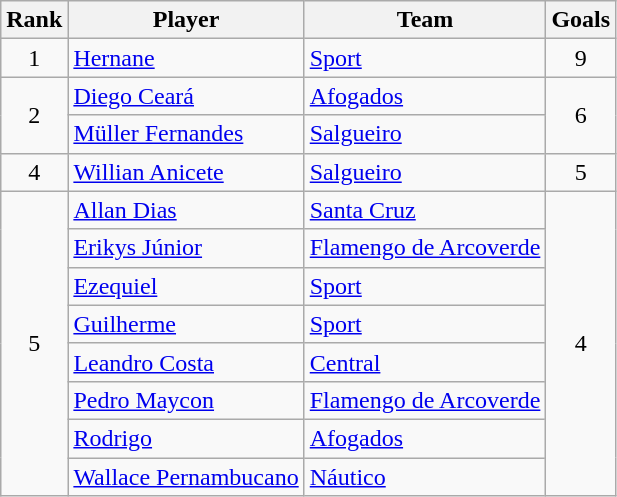<table class="wikitable" style="text-align:center">
<tr>
<th>Rank</th>
<th>Player</th>
<th>Team</th>
<th>Goals</th>
</tr>
<tr>
<td>1</td>
<td align=left><a href='#'>Hernane</a></td>
<td align=left><a href='#'>Sport</a></td>
<td>9</td>
</tr>
<tr>
<td rowspan=2>2</td>
<td align=left><a href='#'>Diego Ceará</a></td>
<td align=left><a href='#'>Afogados</a></td>
<td rowspan=2>6</td>
</tr>
<tr>
<td align=left><a href='#'>Müller Fernandes</a></td>
<td align=left><a href='#'>Salgueiro</a></td>
</tr>
<tr>
<td>4</td>
<td align=left><a href='#'>Willian Anicete</a></td>
<td align=left><a href='#'>Salgueiro</a></td>
<td>5</td>
</tr>
<tr>
<td rowspan=8>5</td>
<td align=left><a href='#'>Allan Dias</a></td>
<td align=left><a href='#'>Santa Cruz</a></td>
<td rowspan=8>4</td>
</tr>
<tr>
<td align=left><a href='#'>Erikys Júnior</a></td>
<td align=left><a href='#'>Flamengo de Arcoverde</a></td>
</tr>
<tr>
<td align=left><a href='#'>Ezequiel</a></td>
<td align=left><a href='#'>Sport</a></td>
</tr>
<tr>
<td align=left><a href='#'>Guilherme</a></td>
<td align=left><a href='#'>Sport</a></td>
</tr>
<tr>
<td align=left><a href='#'>Leandro Costa</a></td>
<td align=left><a href='#'>Central</a></td>
</tr>
<tr>
<td align=left><a href='#'>Pedro Maycon</a></td>
<td align=left><a href='#'>Flamengo de Arcoverde</a></td>
</tr>
<tr>
<td align=left><a href='#'>Rodrigo</a></td>
<td align=left><a href='#'>Afogados</a></td>
</tr>
<tr>
<td align=left><a href='#'>Wallace Pernambucano</a></td>
<td align=left><a href='#'>Náutico</a></td>
</tr>
</table>
